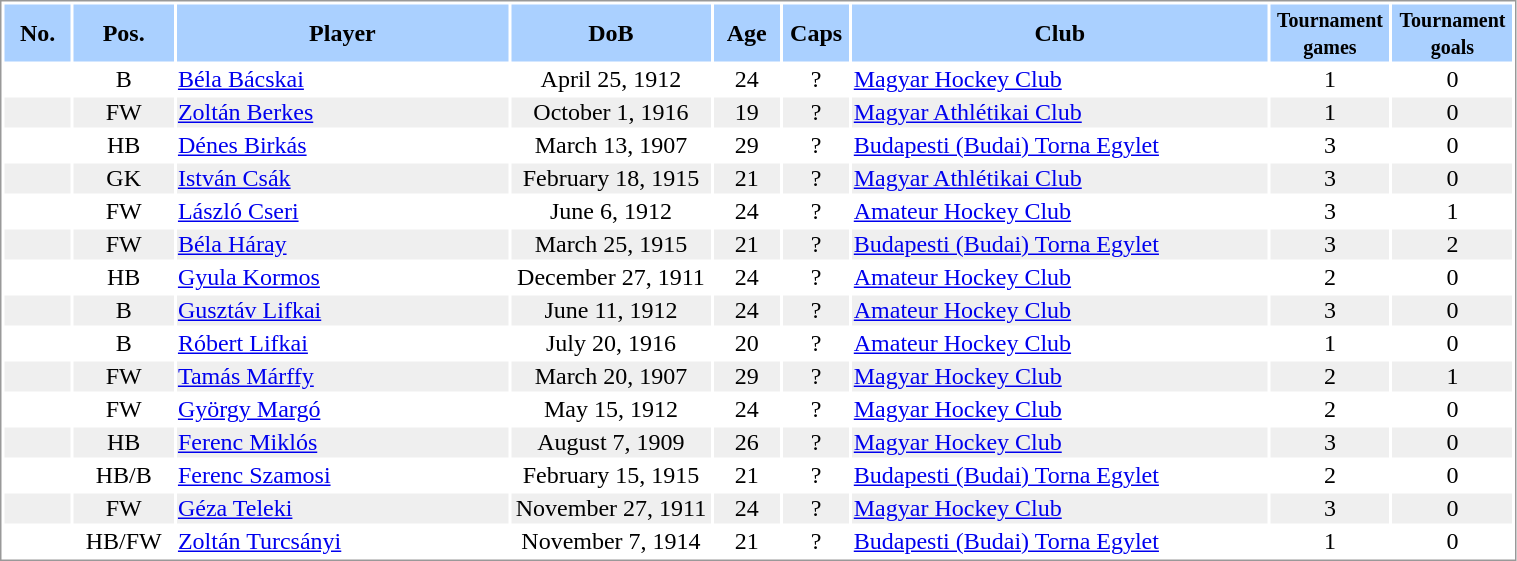<table border="0" width="80%" style="border: 1px solid #999; background-color:#FFFFFF; text-align:center">
<tr align="center" bgcolor="#AAD0FF">
<th width=4%>No.</th>
<th width=6%>Pos.</th>
<th width=20%>Player</th>
<th width=12%>DoB</th>
<th width=4%>Age</th>
<th width=4%>Caps</th>
<th width=25%>Club</th>
<th width=6%><small>Tournament<br>games</small></th>
<th width=6%><small>Tournament<br>goals</small></th>
</tr>
<tr>
<td></td>
<td>B</td>
<td align="left"><a href='#'>Béla Bácskai</a></td>
<td>April 25, 1912</td>
<td>24</td>
<td>?</td>
<td align="left"> <a href='#'>Magyar Hockey Club</a></td>
<td>1</td>
<td>0</td>
</tr>
<tr bgcolor="#EFEFEF">
<td></td>
<td>FW</td>
<td align="left"><a href='#'>Zoltán Berkes</a></td>
<td>October 1, 1916</td>
<td>19</td>
<td>?</td>
<td align="left"> <a href='#'>Magyar Athlétikai Club</a></td>
<td>1</td>
<td>0</td>
</tr>
<tr>
<td></td>
<td>HB</td>
<td align="left"><a href='#'>Dénes Birkás</a></td>
<td>March 13, 1907</td>
<td>29</td>
<td>?</td>
<td align="left"> <a href='#'>Budapesti (Budai) Torna Egylet</a></td>
<td>3</td>
<td>0</td>
</tr>
<tr bgcolor="#EFEFEF">
<td></td>
<td>GK</td>
<td align="left"><a href='#'>István Csák</a></td>
<td>February 18, 1915</td>
<td>21</td>
<td>?</td>
<td align="left"> <a href='#'>Magyar Athlétikai Club</a></td>
<td>3</td>
<td>0</td>
</tr>
<tr>
<td></td>
<td>FW</td>
<td align="left"><a href='#'>László Cseri</a></td>
<td>June 6, 1912</td>
<td>24</td>
<td>?</td>
<td align="left"> <a href='#'>Amateur Hockey Club</a></td>
<td>3</td>
<td>1</td>
</tr>
<tr bgcolor="#EFEFEF">
<td></td>
<td>FW</td>
<td align="left"><a href='#'>Béla Háray</a></td>
<td>March 25, 1915</td>
<td>21</td>
<td>?</td>
<td align="left"> <a href='#'>Budapesti (Budai) Torna Egylet</a></td>
<td>3</td>
<td>2</td>
</tr>
<tr>
<td></td>
<td>HB</td>
<td align="left"><a href='#'>Gyula Kormos</a></td>
<td>December 27, 1911</td>
<td>24</td>
<td>?</td>
<td align="left"> <a href='#'>Amateur Hockey Club</a></td>
<td>2</td>
<td>0</td>
</tr>
<tr bgcolor="#EFEFEF">
<td></td>
<td>B</td>
<td align="left"><a href='#'>Gusztáv Lifkai</a></td>
<td>June 11, 1912</td>
<td>24</td>
<td>?</td>
<td align="left"> <a href='#'>Amateur Hockey Club</a></td>
<td>3</td>
<td>0</td>
</tr>
<tr>
<td></td>
<td>B</td>
<td align="left"><a href='#'>Róbert Lifkai</a></td>
<td>July 20, 1916</td>
<td>20</td>
<td>?</td>
<td align="left"> <a href='#'>Amateur Hockey Club</a></td>
<td>1</td>
<td>0</td>
</tr>
<tr bgcolor="#EFEFEF">
<td></td>
<td>FW</td>
<td align="left"><a href='#'>Tamás Márffy</a></td>
<td>March 20, 1907</td>
<td>29</td>
<td>?</td>
<td align="left"> <a href='#'>Magyar Hockey Club</a></td>
<td>2</td>
<td>1</td>
</tr>
<tr>
<td></td>
<td>FW</td>
<td align="left"><a href='#'>György Margó</a></td>
<td>May 15, 1912</td>
<td>24</td>
<td>?</td>
<td align="left"> <a href='#'>Magyar Hockey Club</a></td>
<td>2</td>
<td>0</td>
</tr>
<tr bgcolor="#EFEFEF">
<td></td>
<td>HB</td>
<td align="left"><a href='#'>Ferenc Miklós</a></td>
<td>August 7, 1909</td>
<td>26</td>
<td>?</td>
<td align="left"> <a href='#'>Magyar Hockey Club</a></td>
<td>3</td>
<td>0</td>
</tr>
<tr>
<td></td>
<td>HB/B</td>
<td align="left"><a href='#'>Ferenc Szamosi</a></td>
<td>February 15, 1915</td>
<td>21</td>
<td>?</td>
<td align="left"> <a href='#'>Budapesti (Budai) Torna Egylet</a></td>
<td>2</td>
<td>0</td>
</tr>
<tr bgcolor="#EFEFEF">
<td></td>
<td>FW</td>
<td align="left"><a href='#'>Géza Teleki</a></td>
<td>November 27, 1911</td>
<td>24</td>
<td>?</td>
<td align="left"> <a href='#'>Magyar Hockey Club</a></td>
<td>3</td>
<td>0</td>
</tr>
<tr>
<td></td>
<td>HB/FW</td>
<td align="left"><a href='#'>Zoltán Turcsányi</a></td>
<td>November 7, 1914</td>
<td>21</td>
<td>?</td>
<td align="left"> <a href='#'>Budapesti (Budai) Torna Egylet</a></td>
<td>1</td>
<td>0</td>
</tr>
</table>
